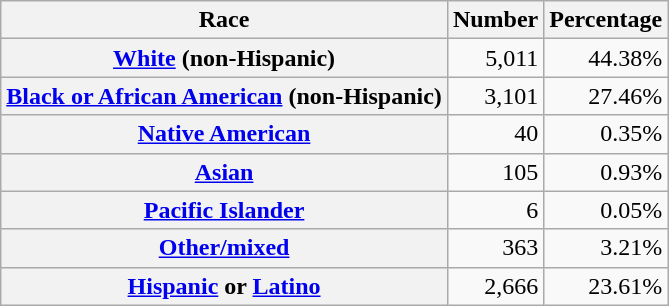<table class="wikitable" style="text-align:right">
<tr>
<th scope="col">Race</th>
<th scope="col">Number</th>
<th scope="col">Percentage</th>
</tr>
<tr>
<th scope="row"><a href='#'>White</a> (non-Hispanic)</th>
<td>5,011</td>
<td>44.38%</td>
</tr>
<tr>
<th scope="row"><a href='#'>Black or African American</a> (non-Hispanic)</th>
<td>3,101</td>
<td>27.46%</td>
</tr>
<tr>
<th scope="row"><a href='#'>Native American</a></th>
<td>40</td>
<td>0.35%</td>
</tr>
<tr>
<th scope="row"><a href='#'>Asian</a></th>
<td>105</td>
<td>0.93%</td>
</tr>
<tr>
<th scope="row"><a href='#'>Pacific Islander</a></th>
<td>6</td>
<td>0.05%</td>
</tr>
<tr>
<th scope="row"><a href='#'>Other/mixed</a></th>
<td>363</td>
<td>3.21%</td>
</tr>
<tr>
<th scope="row"><a href='#'>Hispanic</a> or <a href='#'>Latino</a></th>
<td>2,666</td>
<td>23.61%</td>
</tr>
</table>
